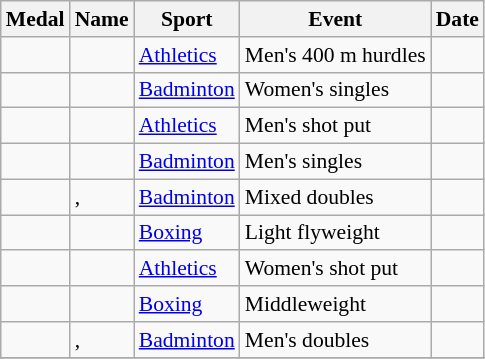<table class="wikitable sortable" style="font-size:90%">
<tr>
<th>Medal</th>
<th>Name</th>
<th>Sport</th>
<th>Event</th>
<th>Date</th>
</tr>
<tr>
<td></td>
<td></td>
<td><a href='#'>Athletics</a></td>
<td>Men's 400 m hurdles</td>
<td></td>
</tr>
<tr>
<td></td>
<td></td>
<td><a href='#'>Badminton</a></td>
<td>Women's singles</td>
<td></td>
</tr>
<tr>
<td></td>
<td></td>
<td><a href='#'>Athletics</a></td>
<td>Men's shot put</td>
<td></td>
</tr>
<tr>
<td></td>
<td></td>
<td><a href='#'>Badminton</a></td>
<td>Men's singles</td>
<td></td>
</tr>
<tr>
<td></td>
<td>, <br> </td>
<td><a href='#'>Badminton</a></td>
<td>Mixed doubles</td>
<td></td>
</tr>
<tr>
<td></td>
<td></td>
<td><a href='#'>Boxing</a></td>
<td>Light flyweight</td>
<td></td>
</tr>
<tr>
<td></td>
<td></td>
<td><a href='#'>Athletics</a></td>
<td>Women's shot put</td>
<td></td>
</tr>
<tr>
<td></td>
<td></td>
<td><a href='#'>Boxing</a></td>
<td>Middleweight</td>
<td></td>
</tr>
<tr>
<td></td>
<td>,<br></td>
<td><a href='#'>Badminton</a></td>
<td>Men's doubles</td>
<td></td>
</tr>
<tr>
</tr>
</table>
